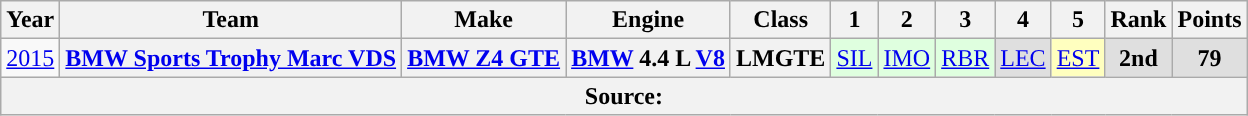<table class="wikitable" style="text-align:center;">
<tr>
<th>Year</th>
<th>Team</th>
<th>Make</th>
<th>Engine</th>
<th>Class</th>
<th>1</th>
<th>2</th>
<th>3</th>
<th>4</th>
<th>5</th>
<th>Rank</th>
<th>Points</th>
</tr>
<tr>
<td><a href='#'>2015</a></td>
<th><a href='#'>BMW Sports Trophy Marc VDS</a></th>
<th><a href='#'>BMW Z4 GTE</a></th>
<th><a href='#'>BMW</a> 4.4 L <a href='#'>V8</a></th>
<th>LMGTE</th>
<td style=background:#DFFFDF><a href='#'>SIL</a><br></td>
<td style=background:#DFFFDF><a href='#'>IMO</a><br></td>
<td style=background:#DFFFDF><a href='#'>RBR</a><br></td>
<td style=background:#DFDFDF><a href='#'>LEC</a><br></td>
<td style=background:#FFFFBF><a href='#'>EST</a><br></td>
<th style=background:#DFDFDF>2nd</th>
<th style=background:#DFDFDF>79</th>
</tr>
<tr>
<th colspan="12">Source:</th>
</tr>
</table>
